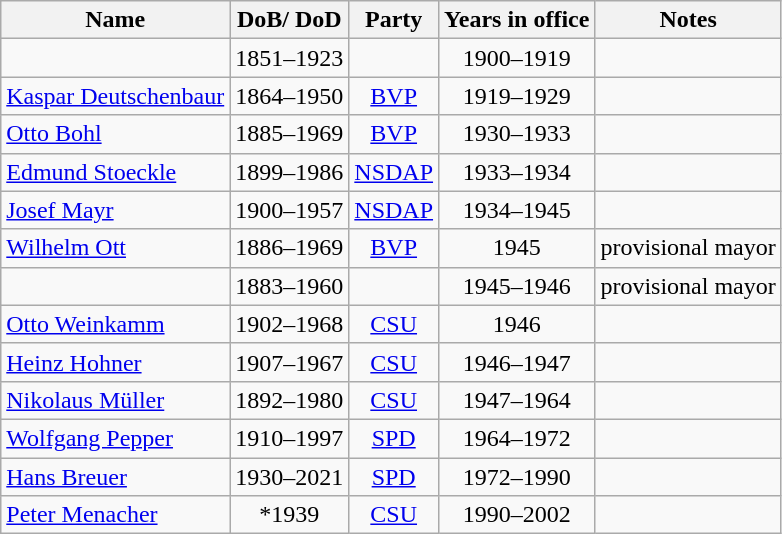<table class="wikitable">
<tr>
<th>Name</th>
<th>DoB/ DoD</th>
<th>Party</th>
<th>Years in office</th>
<th>Notes</th>
</tr>
<tr>
<td></td>
<td align="center">1851–1923</td>
<td align="center"></td>
<td align="center">1900–1919</td>
<td></td>
</tr>
<tr>
<td><a href='#'>Kaspar Deutschenbaur</a></td>
<td align="center">1864–1950</td>
<td align="center"><a href='#'>BVP</a></td>
<td align="center">1919–1929</td>
<td></td>
</tr>
<tr>
<td><a href='#'>Otto Bohl</a></td>
<td align="center">1885–1969</td>
<td align="center"><a href='#'>BVP</a></td>
<td align="center">1930–1933</td>
<td></td>
</tr>
<tr>
<td><a href='#'>Edmund Stoeckle</a></td>
<td align="center">1899–1986</td>
<td align="center"><a href='#'>NSDAP</a></td>
<td align="center">1933–1934</td>
<td></td>
</tr>
<tr>
<td><a href='#'>Josef Mayr</a></td>
<td align="center">1900–1957</td>
<td align="center"><a href='#'>NSDAP</a></td>
<td align="center">1934–1945</td>
<td></td>
</tr>
<tr>
<td><a href='#'>Wilhelm Ott</a></td>
<td align="center">1886–1969</td>
<td align="center"><a href='#'>BVP</a></td>
<td align="center">1945</td>
<td>provisional mayor</td>
</tr>
<tr>
<td></td>
<td align="center">1883–1960</td>
<td align="center"></td>
<td align="center">1945–1946</td>
<td>provisional mayor</td>
</tr>
<tr>
<td><a href='#'>Otto Weinkamm</a></td>
<td align="center">1902–1968</td>
<td align="center"><a href='#'>CSU</a></td>
<td align="center">1946</td>
<td></td>
</tr>
<tr>
<td><a href='#'>Heinz Hohner</a></td>
<td align="center">1907–1967</td>
<td align="center"><a href='#'>CSU</a></td>
<td align="center">1946–1947</td>
<td></td>
</tr>
<tr>
<td><a href='#'>Nikolaus Müller</a></td>
<td align="center">1892–1980</td>
<td align="center"><a href='#'>CSU</a></td>
<td align="center">1947–1964</td>
<td></td>
</tr>
<tr>
<td><a href='#'>Wolfgang Pepper</a></td>
<td align="center">1910–1997</td>
<td align="center"><a href='#'>SPD</a></td>
<td align="center">1964–1972</td>
<td></td>
</tr>
<tr>
<td><a href='#'>Hans Breuer</a></td>
<td align="center">1930–2021</td>
<td align="center"><a href='#'>SPD</a></td>
<td align="center">1972–1990</td>
<td></td>
</tr>
<tr>
<td><a href='#'>Peter Menacher</a></td>
<td align="center">*1939</td>
<td align="center"><a href='#'>CSU</a></td>
<td align="center">1990–2002</td>
<td></td>
</tr>
</table>
